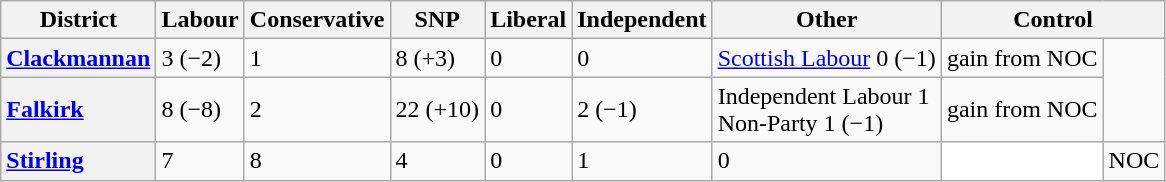<table class="wikitable">
<tr>
<th scope="col">District</th>
<th scope="col">Labour</th>
<th scope="col">Conservative</th>
<th scope="col">SNP</th>
<th scope="col">Liberal</th>
<th scope="col">Independent</th>
<th scope="col">Other</th>
<th scope="col" colspan=2>Control<br></th>
</tr>
<tr>
<th scope="row" style="text-align: left;"><a href='#'>Clackmannan</a></th>
<td>3 (−2)</td>
<td>1</td>
<td>8 (+3)</td>
<td>0</td>
<td>0</td>
<td><a href='#'>Scottish Labour</a> 0 (−1)</td>
<td> gain from NOC</td>
</tr>
<tr>
<th scope="row" style="text-align: left;"><a href='#'>Falkirk</a></th>
<td>8 (−8)</td>
<td>2</td>
<td>22 (+10)</td>
<td>0</td>
<td>2 (−1)</td>
<td>Independent Labour 1<br>Non-Party 1 (−1)</td>
<td> gain from NOC</td>
</tr>
<tr>
<th scope="row" style="text-align: left;"><a href='#'>Stirling</a></th>
<td>7</td>
<td>8</td>
<td>4</td>
<td>0</td>
<td>1</td>
<td>0</td>
<td bgcolor=white></td>
<td>NOC</td>
</tr>
</table>
